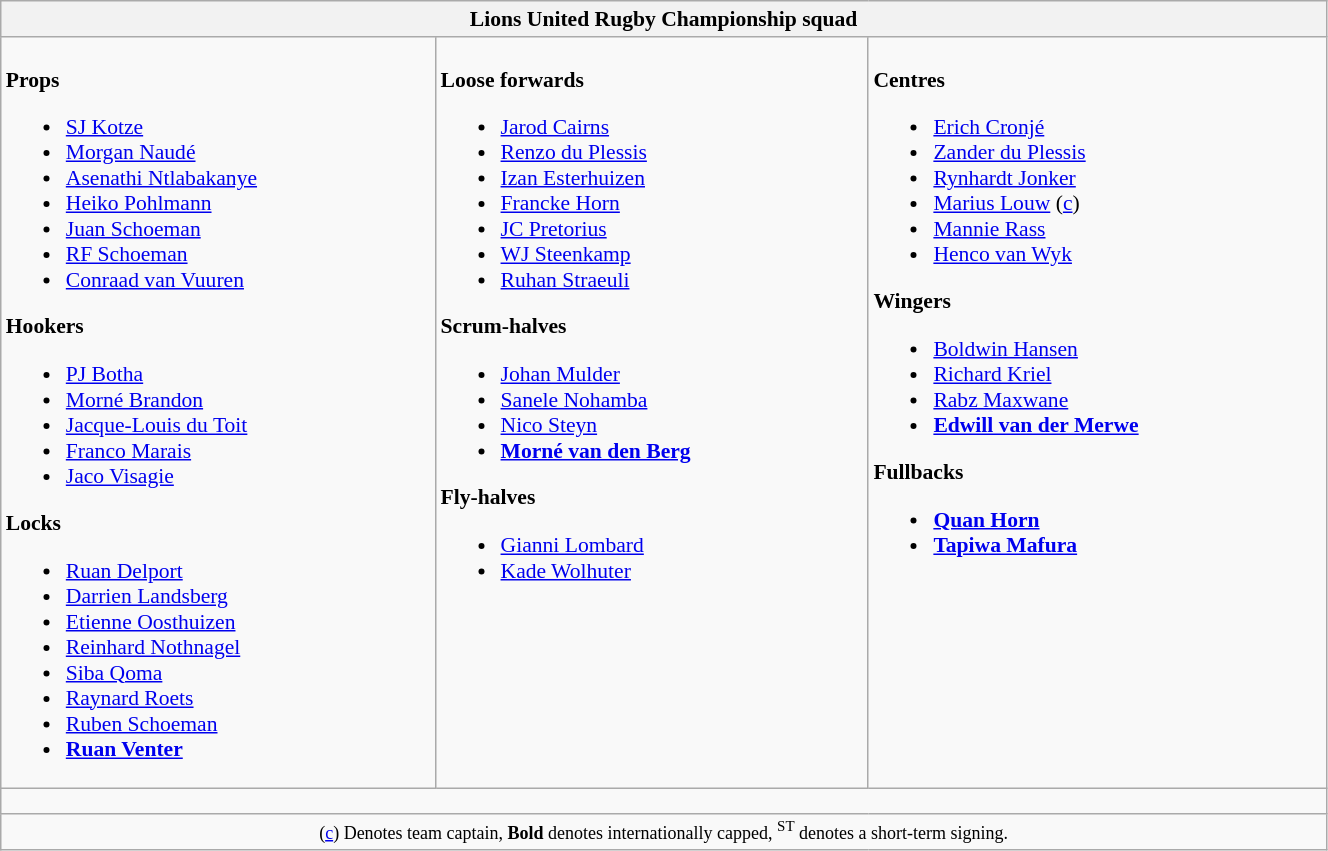<table class="wikitable" style="text-align:left; font-size:90%; width:70%">
<tr>
<th colspan="100%">Lions United Rugby Championship squad</th>
</tr>
<tr valign="top">
<td><br><strong>Props</strong><ul><li> <a href='#'>SJ Kotze</a></li><li> <a href='#'>Morgan Naudé</a></li><li> <a href='#'>Asenathi Ntlabakanye</a></li><li> <a href='#'>Heiko Pohlmann</a></li><li> <a href='#'>Juan Schoeman</a></li><li> <a href='#'>RF Schoeman</a></li><li> <a href='#'>Conraad van Vuuren</a></li></ul><strong>Hookers</strong><ul><li> <a href='#'>PJ Botha</a></li><li> <a href='#'>Morné Brandon</a></li><li> <a href='#'>Jacque-Louis du Toit</a></li><li> <a href='#'>Franco Marais</a></li><li> <a href='#'>Jaco Visagie</a></li></ul><strong>Locks</strong><ul><li> <a href='#'>Ruan Delport</a></li><li> <a href='#'>Darrien Landsberg</a></li><li> <a href='#'>Etienne Oosthuizen</a></li><li> <a href='#'>Reinhard Nothnagel</a></li><li> <a href='#'>Siba Qoma</a></li><li> <a href='#'>Raynard Roets</a></li><li> <a href='#'>Ruben Schoeman</a></li><li> <strong><a href='#'>Ruan Venter</a></strong></li></ul></td>
<td><br><strong>Loose forwards</strong><ul><li> <a href='#'>Jarod Cairns</a></li><li> <a href='#'>Renzo du Plessis</a></li><li> <a href='#'>Izan Esterhuizen</a></li><li> <a href='#'>Francke Horn</a></li><li> <a href='#'>JC Pretorius</a></li><li> <a href='#'>WJ Steenkamp</a></li><li> <a href='#'>Ruhan Straeuli</a></li></ul><strong>Scrum-halves</strong><ul><li> <a href='#'>Johan Mulder</a></li><li> <a href='#'>Sanele Nohamba</a></li><li> <a href='#'>Nico Steyn</a></li><li> <strong><a href='#'>Morné van den Berg</a></strong></li></ul><strong>Fly-halves</strong><ul><li> <a href='#'>Gianni Lombard</a></li><li> <a href='#'>Kade Wolhuter</a></li></ul></td>
<td><br><strong>Centres</strong><ul><li> <a href='#'>Erich Cronjé</a></li><li> <a href='#'>Zander du Plessis</a></li><li> <a href='#'>Rynhardt Jonker</a></li><li> <a href='#'>Marius Louw</a> (<a href='#'>c</a>)</li><li> <a href='#'>Mannie Rass</a></li><li> <a href='#'>Henco van Wyk</a></li></ul><strong>Wingers</strong><ul><li> <a href='#'>Boldwin Hansen</a></li><li> <a href='#'>Richard Kriel</a></li><li> <a href='#'>Rabz Maxwane</a></li><li> <strong><a href='#'>Edwill van der Merwe</a></strong></li></ul><strong>Fullbacks</strong><ul><li> <strong><a href='#'>Quan Horn</a></strong></li><li> <strong><a href='#'>Tapiwa Mafura</a></strong></li></ul></td>
</tr>
<tr>
<td colspan="100%" style="height: 10px;"></td>
</tr>
<tr>
<td colspan="100%" style="text-align:center;"><small>(<a href='#'>c</a>) Denotes team captain, <strong>Bold</strong> denotes internationally capped, <sup>ST</sup> denotes a short-term signing.</small> </td>
</tr>
</table>
